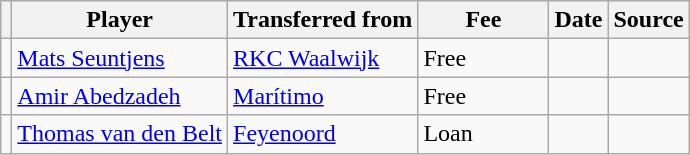<table class="wikitable plainrowheaders sortable">
<tr>
<th></th>
<th scope="col">Player</th>
<th>Transferred from</th>
<th style="width: 80px;">Fee</th>
<th scope="col">Date</th>
<th scope="col">Source</th>
</tr>
<tr>
<td align="center"></td>
<td> <a href='#'>Mats Seuntjens</a></td>
<td> <a href='#'>RKC Waalwijk</a></td>
<td>Free</td>
<td></td>
<td></td>
</tr>
<tr>
<td align="center"></td>
<td> <a href='#'>Amir Abedzadeh</a></td>
<td> <a href='#'>Marítimo</a></td>
<td>Free</td>
<td></td>
<td></td>
</tr>
<tr>
<td align="center"></td>
<td> <a href='#'>Thomas van den Belt</a></td>
<td> <a href='#'>Feyenoord</a></td>
<td>Loan</td>
<td></td>
<td></td>
</tr>
</table>
